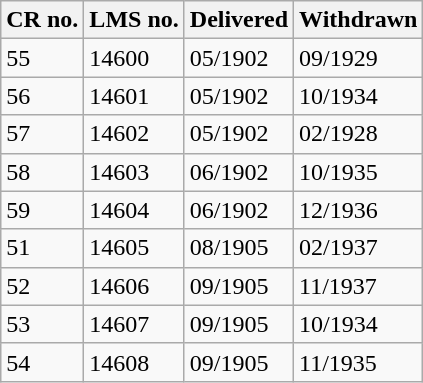<table class="wikitable sortable">
<tr>
<th>CR no.</th>
<th>LMS no.</th>
<th>Delivered</th>
<th>Withdrawn</th>
</tr>
<tr>
<td>55</td>
<td>14600</td>
<td>05/1902</td>
<td>09/1929</td>
</tr>
<tr>
<td>56</td>
<td>14601</td>
<td>05/1902</td>
<td>10/1934</td>
</tr>
<tr>
<td>57</td>
<td>14602</td>
<td>05/1902</td>
<td>02/1928</td>
</tr>
<tr>
<td>58</td>
<td>14603</td>
<td>06/1902</td>
<td>10/1935</td>
</tr>
<tr>
<td>59</td>
<td>14604</td>
<td>06/1902</td>
<td>12/1936</td>
</tr>
<tr>
<td>51</td>
<td>14605</td>
<td>08/1905</td>
<td>02/1937</td>
</tr>
<tr>
<td>52</td>
<td>14606</td>
<td>09/1905</td>
<td>11/1937</td>
</tr>
<tr>
<td>53</td>
<td>14607</td>
<td>09/1905</td>
<td>10/1934</td>
</tr>
<tr>
<td>54</td>
<td>14608</td>
<td>09/1905</td>
<td>11/1935</td>
</tr>
</table>
